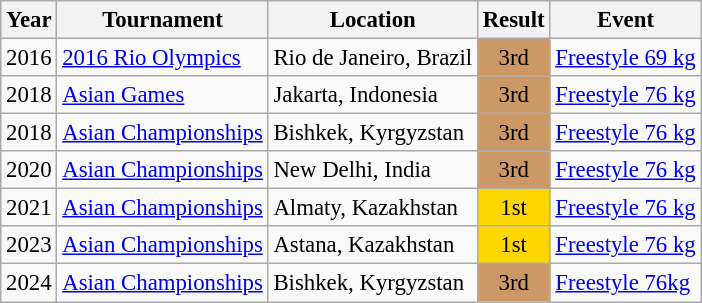<table class="wikitable" style="font-size:95%;">
<tr>
<th>Year</th>
<th>Tournament</th>
<th>Location</th>
<th>Result</th>
<th>Event</th>
</tr>
<tr>
<td>2016</td>
<td><a href='#'>2016 Rio Olympics</a></td>
<td> Rio de Janeiro, Brazil</td>
<td align="center" bgcolor="cc9966">3rd</td>
<td><a href='#'>Freestyle 69 kg</a></td>
</tr>
<tr>
<td>2018</td>
<td><a href='#'>Asian Games</a></td>
<td> Jakarta, Indonesia</td>
<td align="center" bgcolor="cc9966">3rd</td>
<td><a href='#'>Freestyle 76 kg</a></td>
</tr>
<tr>
<td>2018</td>
<td><a href='#'>Asian Championships</a></td>
<td> Bishkek, Kyrgyzstan</td>
<td align="center" bgcolor="cc9966">3rd</td>
<td><a href='#'>Freestyle 76 kg</a></td>
</tr>
<tr>
<td>2020</td>
<td><a href='#'>Asian Championships</a></td>
<td> New Delhi, India</td>
<td align="center" bgcolor="cc9966">3rd</td>
<td><a href='#'>Freestyle 76 kg</a></td>
</tr>
<tr>
<td>2021</td>
<td><a href='#'>Asian Championships</a></td>
<td> Almaty, Kazakhstan</td>
<td align="center" bgcolor="gold">1st</td>
<td><a href='#'>Freestyle 76 kg</a></td>
</tr>
<tr>
<td>2023</td>
<td><a href='#'>Asian Championships</a></td>
<td> Astana, Kazakhstan</td>
<td align="center" bgcolor="gold">1st</td>
<td><a href='#'>Freestyle 76 kg</a></td>
</tr>
<tr>
<td>2024</td>
<td><a href='#'>Asian Championships</a></td>
<td> Bishkek, Kyrgyzstan</td>
<td align="center" bgcolor="cc9966">3rd</td>
<td><a href='#'>Freestyle 76kg</a></td>
</tr>
</table>
